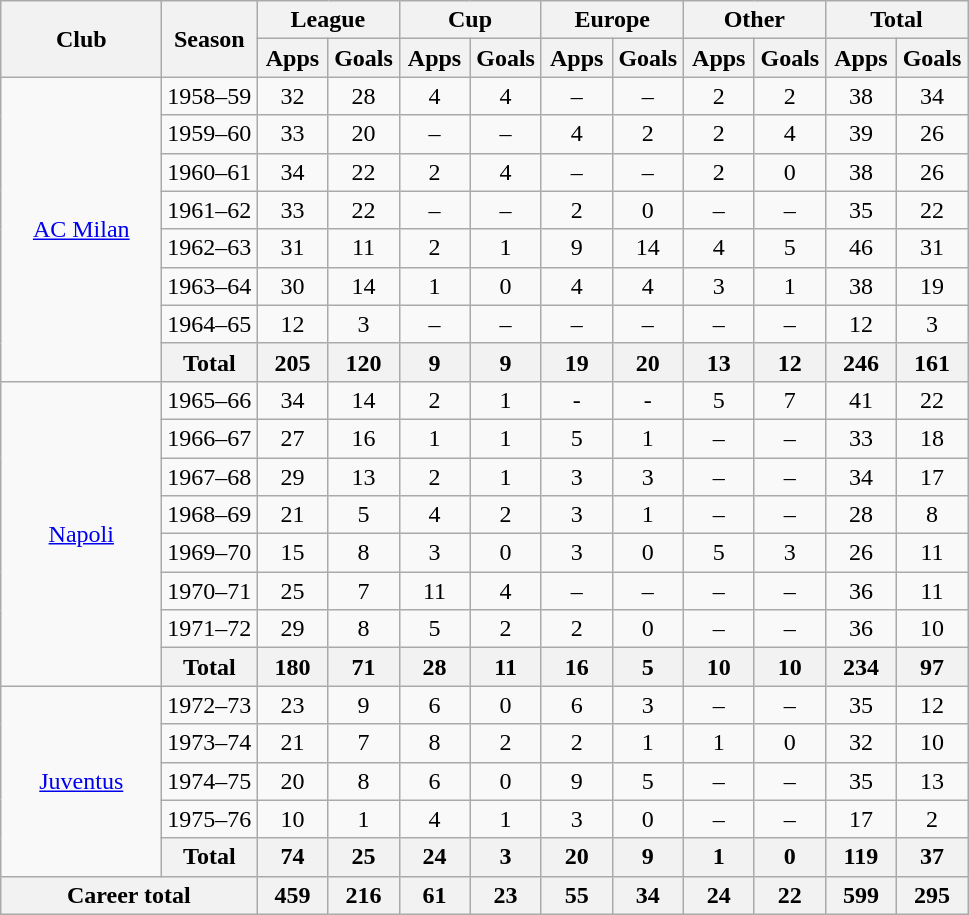<table class="wikitable" style="text-align:center">
<tr>
<th rowspan="2" width="100">Club</th>
<th rowspan="2">Season</th>
<th colspan="2">League</th>
<th colspan="2">Cup</th>
<th colspan="2">Europe</th>
<th colspan="2">Other</th>
<th colspan="2">Total</th>
</tr>
<tr>
<th width="40">Apps</th>
<th width="40">Goals</th>
<th width="40">Apps</th>
<th width="40">Goals</th>
<th width="40">Apps</th>
<th width="40">Goals</th>
<th width="40">Apps</th>
<th width="40">Goals</th>
<th width="40">Apps</th>
<th width="40">Goals</th>
</tr>
<tr>
<td rowspan="8"><a href='#'>AC Milan</a></td>
<td>1958–59</td>
<td>32</td>
<td>28</td>
<td>4</td>
<td>4</td>
<td>–</td>
<td>–</td>
<td>2</td>
<td>2</td>
<td>38</td>
<td>34</td>
</tr>
<tr>
<td>1959–60</td>
<td>33</td>
<td>20</td>
<td>–</td>
<td>–</td>
<td>4</td>
<td>2</td>
<td>2</td>
<td>4</td>
<td>39</td>
<td>26</td>
</tr>
<tr>
<td>1960–61</td>
<td>34</td>
<td>22</td>
<td>2</td>
<td>4</td>
<td>–</td>
<td>–</td>
<td>2</td>
<td>0</td>
<td>38</td>
<td>26</td>
</tr>
<tr>
<td>1961–62</td>
<td>33</td>
<td>22</td>
<td>–</td>
<td>–</td>
<td>2</td>
<td>0</td>
<td>–</td>
<td>–</td>
<td>35</td>
<td>22</td>
</tr>
<tr>
<td>1962–63</td>
<td>31</td>
<td>11</td>
<td>2</td>
<td>1</td>
<td>9</td>
<td>14</td>
<td>4</td>
<td>5</td>
<td>46</td>
<td>31</td>
</tr>
<tr>
<td>1963–64</td>
<td>30</td>
<td>14</td>
<td>1</td>
<td>0</td>
<td>4</td>
<td>4</td>
<td>3</td>
<td>1</td>
<td>38</td>
<td>19</td>
</tr>
<tr>
<td>1964–65</td>
<td>12</td>
<td>3</td>
<td>–</td>
<td>–</td>
<td>–</td>
<td>–</td>
<td>–</td>
<td>–</td>
<td>12</td>
<td>3</td>
</tr>
<tr>
<th colspan="1">Total</th>
<th>205</th>
<th>120</th>
<th>9</th>
<th>9</th>
<th>19</th>
<th>20</th>
<th>13</th>
<th>12</th>
<th>246</th>
<th>161</th>
</tr>
<tr>
<td rowspan="8"><a href='#'>Napoli</a></td>
<td>1965–66</td>
<td>34</td>
<td>14</td>
<td>2</td>
<td>1</td>
<td>-</td>
<td>-</td>
<td>5</td>
<td>7</td>
<td>41</td>
<td>22</td>
</tr>
<tr>
<td>1966–67</td>
<td>27</td>
<td>16</td>
<td>1</td>
<td>1</td>
<td>5</td>
<td>1</td>
<td>–</td>
<td>–</td>
<td>33</td>
<td>18</td>
</tr>
<tr>
<td>1967–68</td>
<td>29</td>
<td>13</td>
<td>2</td>
<td>1</td>
<td>3</td>
<td>3</td>
<td>–</td>
<td>–</td>
<td>34</td>
<td>17</td>
</tr>
<tr>
<td>1968–69</td>
<td>21</td>
<td>5</td>
<td>4</td>
<td>2</td>
<td>3</td>
<td>1</td>
<td>–</td>
<td>–</td>
<td>28</td>
<td>8</td>
</tr>
<tr>
<td>1969–70</td>
<td>15</td>
<td>8</td>
<td>3</td>
<td>0</td>
<td>3</td>
<td>0</td>
<td>5</td>
<td>3</td>
<td>26</td>
<td>11</td>
</tr>
<tr>
<td>1970–71</td>
<td>25</td>
<td>7</td>
<td>11</td>
<td>4</td>
<td>–</td>
<td>–</td>
<td>–</td>
<td>–</td>
<td>36</td>
<td>11</td>
</tr>
<tr>
<td>1971–72</td>
<td>29</td>
<td>8</td>
<td>5</td>
<td>2</td>
<td>2</td>
<td>0</td>
<td>–</td>
<td>–</td>
<td>36</td>
<td>10</td>
</tr>
<tr>
<th colspan="1">Total</th>
<th>180</th>
<th>71</th>
<th>28</th>
<th>11</th>
<th>16</th>
<th>5</th>
<th>10</th>
<th>10</th>
<th>234</th>
<th>97</th>
</tr>
<tr>
<td rowspan="5"><a href='#'>Juventus</a></td>
<td>1972–73</td>
<td>23</td>
<td>9</td>
<td>6</td>
<td>0</td>
<td>6</td>
<td>3</td>
<td>–</td>
<td>–</td>
<td>35</td>
<td>12</td>
</tr>
<tr>
<td>1973–74</td>
<td>21</td>
<td>7</td>
<td>8</td>
<td>2</td>
<td>2</td>
<td>1</td>
<td>1</td>
<td>0</td>
<td>32</td>
<td>10</td>
</tr>
<tr>
<td>1974–75</td>
<td>20</td>
<td>8</td>
<td>6</td>
<td>0</td>
<td>9</td>
<td>5</td>
<td>–</td>
<td>–</td>
<td>35</td>
<td>13</td>
</tr>
<tr>
<td>1975–76</td>
<td>10</td>
<td>1</td>
<td>4</td>
<td>1</td>
<td>3</td>
<td>0</td>
<td>–</td>
<td>–</td>
<td>17</td>
<td>2</td>
</tr>
<tr>
<th colspan="1">Total</th>
<th>74</th>
<th>25</th>
<th>24</th>
<th>3</th>
<th>20</th>
<th>9</th>
<th>1</th>
<th>0</th>
<th>119</th>
<th>37</th>
</tr>
<tr>
<th colspan="2">Career total</th>
<th>459</th>
<th>216</th>
<th>61</th>
<th>23</th>
<th>55</th>
<th>34</th>
<th>24</th>
<th>22</th>
<th>599</th>
<th>295</th>
</tr>
</table>
